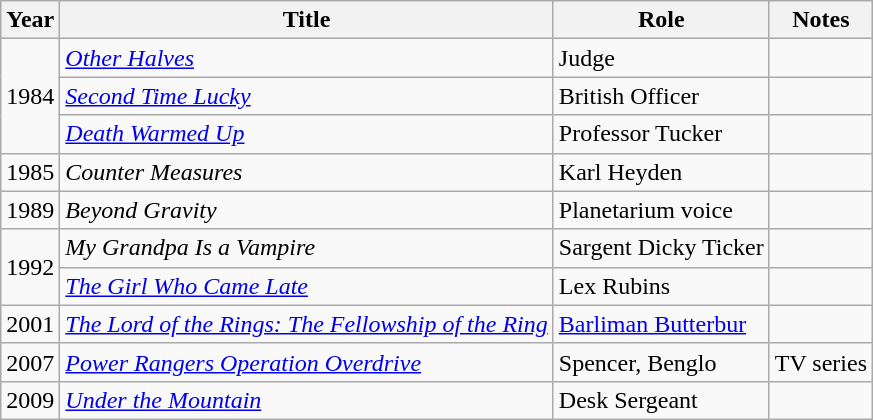<table class="wikitable sortable">
<tr>
<th>Year</th>
<th>Title</th>
<th>Role</th>
<th class = "unsortable">Notes</th>
</tr>
<tr>
<td rowspan=3>1984</td>
<td><em><a href='#'>Other Halves</a></em></td>
<td>Judge</td>
<td></td>
</tr>
<tr>
<td><em><a href='#'>Second Time Lucky</a></em></td>
<td>British Officer</td>
<td></td>
</tr>
<tr>
<td><em><a href='#'>Death Warmed Up</a></em></td>
<td>Professor Tucker</td>
<td></td>
</tr>
<tr>
<td>1985</td>
<td><em>Counter Measures</em></td>
<td>Karl Heyden</td>
<td></td>
</tr>
<tr>
<td>1989</td>
<td><em>Beyond Gravity</em></td>
<td>Planetarium voice</td>
<td></td>
</tr>
<tr>
<td rowspan=2>1992</td>
<td><em>My Grandpa Is a Vampire</em></td>
<td>Sargent Dicky Ticker</td>
<td></td>
</tr>
<tr>
<td><em><a href='#'>The Girl Who Came Late</a></em></td>
<td>Lex Rubins</td>
<td></td>
</tr>
<tr>
<td>2001</td>
<td><em><a href='#'>The Lord of the Rings: The Fellowship of the Ring</a></em></td>
<td><a href='#'>Barliman Butterbur</a></td>
<td></td>
</tr>
<tr>
<td>2007</td>
<td><em><a href='#'>Power Rangers Operation Overdrive</a></em></td>
<td>Spencer, Benglo</td>
<td>TV series</td>
</tr>
<tr>
<td>2009</td>
<td><em><a href='#'>Under the Mountain</a></em></td>
<td>Desk Sergeant</td>
<td></td>
</tr>
</table>
